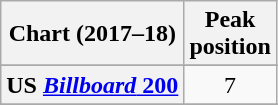<table class="wikitable sortable plainrowheaders" style="text-align:center">
<tr>
<th scope="col">Chart (2017–18)</th>
<th scope="col">Peak<br> position</th>
</tr>
<tr>
</tr>
<tr>
</tr>
<tr>
<th scope="row">US <a href='#'><em>Billboard</em> 200</a></th>
<td>7</td>
</tr>
<tr>
</tr>
<tr>
</tr>
</table>
